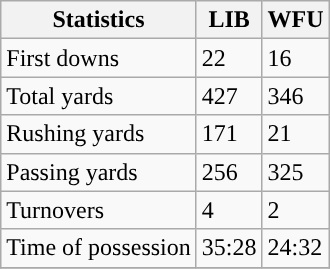<table class="wikitable">
<tr>
<th>Statistics</th>
<th>LIB</th>
<th>WFU</th>
</tr>
<tr>
<td>First downs</td>
<td>22</td>
<td>16</td>
</tr>
<tr>
<td>Total yards</td>
<td>427</td>
<td>346</td>
</tr>
<tr>
<td>Rushing yards</td>
<td>171</td>
<td>21</td>
</tr>
<tr>
<td>Passing yards</td>
<td>256</td>
<td>325</td>
</tr>
<tr>
<td>Turnovers</td>
<td>4</td>
<td>2</td>
</tr>
<tr>
<td>Time of possession</td>
<td>35:28</td>
<td>24:32</td>
</tr>
<tr>
</tr>
</table>
